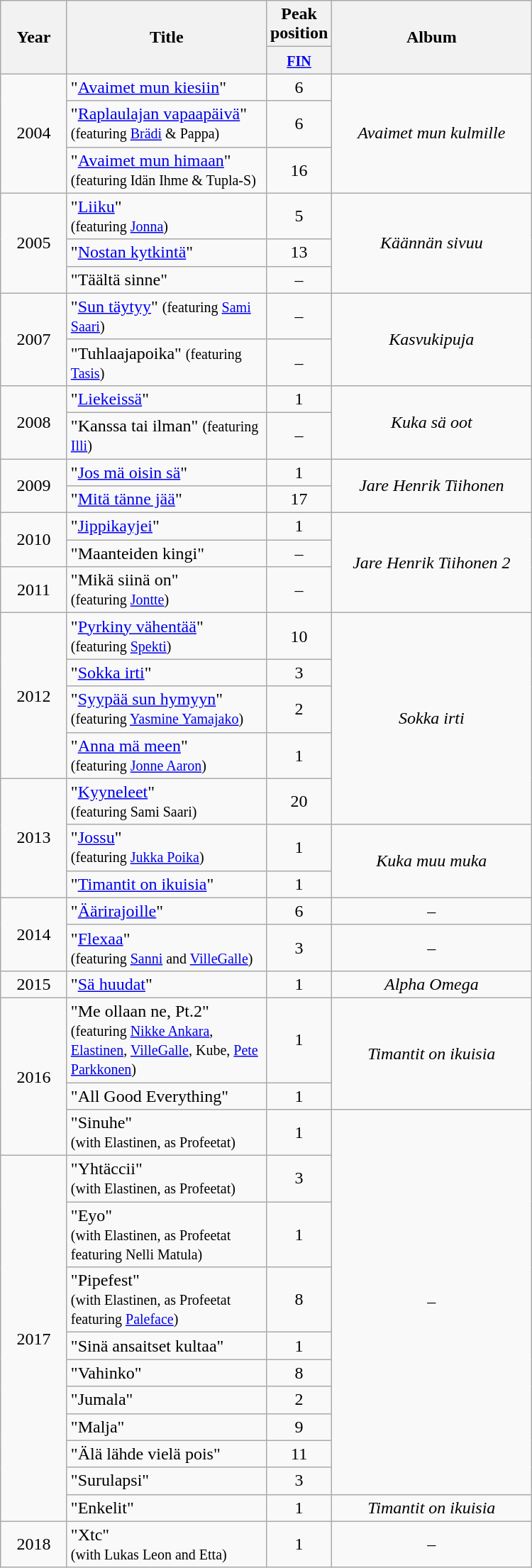<table class="wikitable">
<tr>
<th align="center" rowspan="2" width="55">Year</th>
<th align="center" rowspan="2" width="180">Title</th>
<th align="center" colspan="1">Peak position</th>
<th align="center" rowspan="2" width="180">Album</th>
</tr>
<tr>
<th width="20"><small><a href='#'>FIN</a></small><br></th>
</tr>
<tr>
<td align="center" rowspan="3">2004</td>
<td>"<a href='#'>Avaimet mun kiesiin</a>"</td>
<td align="center">6</td>
<td align="center" rowspan="3"><em>Avaimet mun kulmille</em></td>
</tr>
<tr>
<td>"<a href='#'>Raplaulajan vapaapäivä</a>" <br><small>(featuring <a href='#'>Brädi</a> & Pappa)</small></td>
<td align="center">6</td>
</tr>
<tr>
<td>"<a href='#'>Avaimet mun himaan</a>" <br><small>(featuring Idän Ihme & Tupla-S)</small></td>
<td align="center">16</td>
</tr>
<tr>
<td align="center" rowspan="3">2005</td>
<td>"<a href='#'>Liiku</a>" <br><small>(featuring <a href='#'>Jonna</a>)</small></td>
<td align="center">5</td>
<td align="center" rowspan="3"><em>Käännän sivuu</em></td>
</tr>
<tr>
<td>"<a href='#'>Nostan kytkintä</a>"</td>
<td align="center">13</td>
</tr>
<tr>
<td>"Täältä sinne"</td>
<td align="center">–</td>
</tr>
<tr>
<td align="center" rowspan="2">2007</td>
<td>"<a href='#'>Sun täytyy</a>" <small>(featuring <a href='#'>Sami Saari</a>)</small></td>
<td align="center">–</td>
<td align="center" rowspan="2"><em>Kasvukipuja</em></td>
</tr>
<tr>
<td>"Tuhlaajapoika" <small>(featuring <a href='#'>Tasis</a>)</small></td>
<td align="center">–</td>
</tr>
<tr>
<td align="center" rowspan="2">2008</td>
<td>"<a href='#'>Liekeissä</a>"</td>
<td align="center">1</td>
<td align="center" rowspan="2"><em>Kuka sä oot</em></td>
</tr>
<tr>
<td>"Kanssa tai ilman" <small>(featuring <a href='#'>Illi</a>)</small></td>
<td align="center">–</td>
</tr>
<tr>
<td align="center" rowspan="2">2009</td>
<td>"<a href='#'>Jos mä oisin sä</a>"</td>
<td align="center">1</td>
<td align="center" rowspan="2"><em>Jare Henrik Tiihonen</em></td>
</tr>
<tr>
<td>"<a href='#'>Mitä tänne jää</a>"</td>
<td align="center">17</td>
</tr>
<tr>
<td align="center" rowspan="2">2010</td>
<td>"<a href='#'>Jippikayjei</a>"</td>
<td align="center">1</td>
<td align="center" rowspan="3"><em>Jare Henrik Tiihonen 2</em></td>
</tr>
<tr>
<td>"Maanteiden kingi"</td>
<td align="center">–</td>
</tr>
<tr>
<td align="center">2011</td>
<td>"Mikä siinä on" <br><small>(featuring <a href='#'>Jontte</a>)</small></td>
<td align="center">–</td>
</tr>
<tr>
<td align="center" rowspan="4">2012</td>
<td>"<a href='#'>Pyrkiny vähentää</a>"<br><small>(featuring <a href='#'>Spekti</a>)</small></td>
<td align="center">10</td>
<td align="center" rowspan="5"><em>Sokka irti</em></td>
</tr>
<tr>
<td>"<a href='#'>Sokka irti</a>"</td>
<td align="center">3</td>
</tr>
<tr>
<td>"<a href='#'>Syypää sun hymyyn</a>" <br><small>(featuring <a href='#'>Yasmine Yamajako</a>)</small></td>
<td align="center">2</td>
</tr>
<tr>
<td>"<a href='#'>Anna mä meen</a>" <br><small>(featuring <a href='#'>Jonne Aaron</a>)</small></td>
<td align="center">1</td>
</tr>
<tr>
<td align="center" rowspan="3">2013</td>
<td>"<a href='#'>Kyyneleet</a>" <br><small>(featuring Sami Saari)</small></td>
<td align="center">20</td>
</tr>
<tr>
<td>"<a href='#'>Jossu</a>"<br><small>(featuring <a href='#'>Jukka Poika</a>)</small></td>
<td align="center">1</td>
<td align="center" rowspan="2"><em>Kuka muu muka</em></td>
</tr>
<tr>
<td>"<a href='#'>Timantit on ikuisia</a>"</td>
<td align="center">1</td>
</tr>
<tr>
<td align="center" rowspan="2">2014</td>
<td>"<a href='#'>Äärirajoille</a>"</td>
<td align="center">6</td>
<td align="center">–</td>
</tr>
<tr>
<td>"<a href='#'>Flexaa</a>"<br><small>(featuring <a href='#'>Sanni</a> and <a href='#'>VilleGalle</a>)</small></td>
<td align="center">3</td>
<td align="center">–</td>
</tr>
<tr>
<td align="center">2015</td>
<td>"<a href='#'>Sä huudat</a>"</td>
<td align="center">1</td>
<td align="center"><em>Alpha Omega</em></td>
</tr>
<tr>
<td align="center" rowspan="3">2016</td>
<td>"Me ollaan ne, Pt.2"<br><small>(featuring <a href='#'>Nikke Ankara</a>, <a href='#'>Elastinen</a>, <a href='#'>VilleGalle</a>, Kube, <a href='#'>Pete Parkkonen</a>)</small></td>
<td align="center">1</td>
<td align="center" rowspan="2"><em>Timantit on ikuisia</em></td>
</tr>
<tr>
<td>"All Good Everything"</td>
<td align="center">1</td>
</tr>
<tr>
<td>"Sinuhe"<br><small>(with Elastinen, as Profeetat)</small></td>
<td align="center">1</td>
<td align="center" rowspan="10">–</td>
</tr>
<tr>
<td align="center" rowspan="10">2017</td>
<td>"Yhtäccii"<br><small>(with Elastinen, as Profeetat)</small></td>
<td align="center">3<br></td>
</tr>
<tr>
<td>"Eyo"<br><small>(with Elastinen, as Profeetat featuring Nelli Matula)</small></td>
<td align="center">1<br></td>
</tr>
<tr>
<td>"Pipefest"<br><small>(with Elastinen, as Profeetat featuring <a href='#'>Paleface</a>)</small></td>
<td align="center">8<br></td>
</tr>
<tr>
<td>"Sinä ansaitset kultaa"</td>
<td align="center">1<br></td>
</tr>
<tr>
<td>"Vahinko"</td>
<td align="center">8<br></td>
</tr>
<tr>
<td>"Jumala"</td>
<td align="center">2<br></td>
</tr>
<tr>
<td>"Malja"</td>
<td align="center">9<br></td>
</tr>
<tr>
<td>"Älä lähde vielä pois"</td>
<td align="center">11<br></td>
</tr>
<tr>
<td>"Surulapsi"</td>
<td align="center">3<br></td>
</tr>
<tr>
<td>"Enkelit"</td>
<td align="center">1<br></td>
<td align="center"><em>Timantit on ikuisia</em></td>
</tr>
<tr>
<td align="center">2018</td>
<td>"Xtc"<br><small>(with Lukas Leon and Etta)</small></td>
<td align="center">1<br></td>
<td align="center">–</td>
</tr>
</table>
